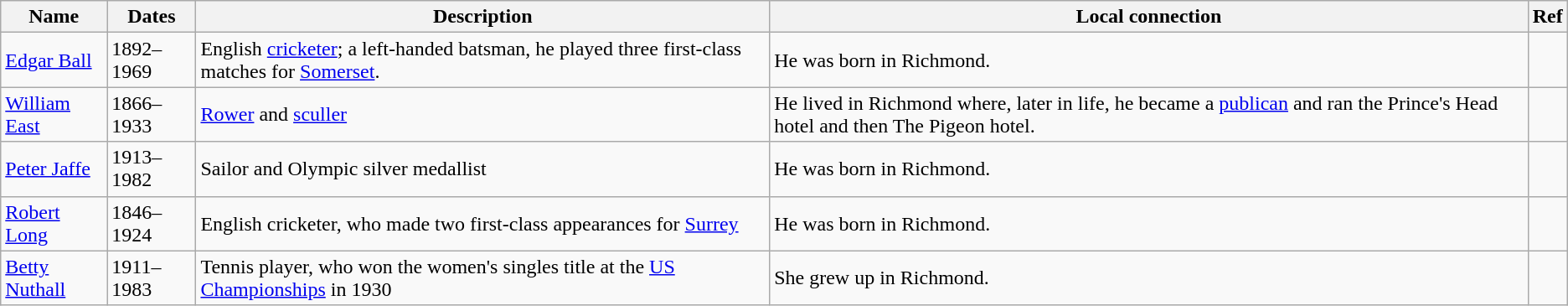<table class="wikitable sortable">
<tr>
<th width=>Name</th>
<th width=>Dates</th>
<th width=>Description</th>
<th width=>Local connection</th>
<th width=>Ref</th>
</tr>
<tr>
<td><a href='#'>Edgar Ball</a></td>
<td>1892–1969</td>
<td>English <a href='#'>cricketer</a>; a left-handed batsman, he played three first-class matches for <a href='#'>Somerset</a>.</td>
<td>He was born in Richmond.</td>
<td></td>
</tr>
<tr>
<td><a href='#'>William East</a></td>
<td>1866–1933</td>
<td><a href='#'>Rower</a> and <a href='#'>sculler</a></td>
<td>He lived in Richmond where, later in life, he became a <a href='#'>publican</a> and ran the Prince's Head hotel and then The Pigeon hotel.</td>
<td></td>
</tr>
<tr>
<td><a href='#'>Peter Jaffe</a></td>
<td>1913–1982</td>
<td>Sailor and Olympic silver medallist</td>
<td>He was born in Richmond.</td>
<td></td>
</tr>
<tr>
<td><a href='#'>Robert Long</a></td>
<td>1846–1924</td>
<td>English cricketer, who made two first-class appearances for <a href='#'>Surrey</a></td>
<td>He was born in Richmond.</td>
<td></td>
</tr>
<tr>
<td><a href='#'>Betty Nuthall</a></td>
<td>1911–1983</td>
<td>Tennis player, who won the women's singles title at the <a href='#'>US Championships</a> in 1930</td>
<td>She grew up in Richmond.</td>
<td></td>
</tr>
</table>
